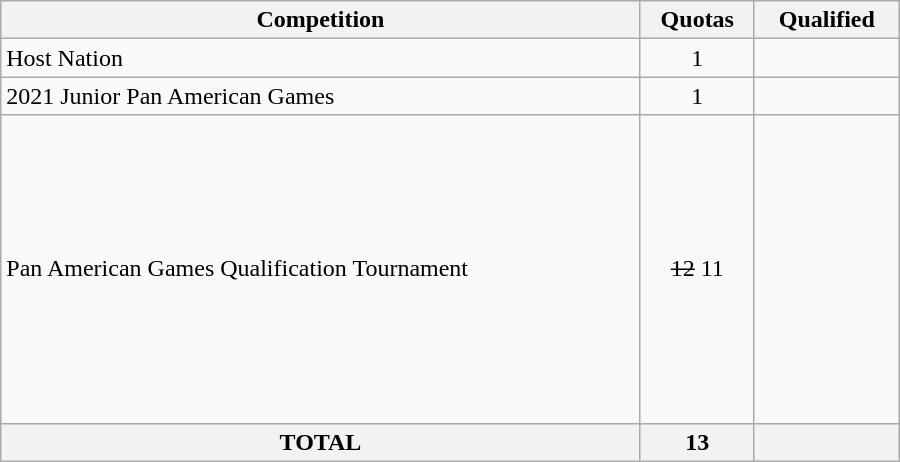<table class = "wikitable" width=600>
<tr>
<th>Competition</th>
<th>Quotas</th>
<th>Qualified</th>
</tr>
<tr>
<td>Host Nation</td>
<td align="center">1</td>
<td></td>
</tr>
<tr>
<td>2021 Junior Pan American Games</td>
<td align="center">1</td>
<td></td>
</tr>
<tr>
<td>Pan American Games Qualification Tournament</td>
<td align="center"><s>12</s> 11</td>
<td><br><br><br><s></s><br><br><br><br><br><br><br><br></td>
</tr>
<tr>
<th>TOTAL</th>
<th>13</th>
<th></th>
</tr>
</table>
